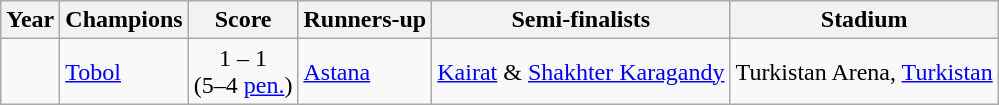<table class="wikitable">
<tr>
<th>Year</th>
<th>Champions</th>
<th>Score</th>
<th>Runners-up</th>
<th>Semi-finalists</th>
<th>Stadium</th>
</tr>
<tr>
<td rowspan="2" align="center"></td>
<td rowspan="2"><a href='#'>Tobol</a></td>
<td rowspan="2" align="center">1 – 1 <br>(5–4 <a href='#'>pen.</a>)</td>
<td rowspan="2"><a href='#'>Astana</a></td>
<td rowspan="2"><a href='#'>Kairat</a> & <a href='#'>Shakhter Karagandy</a></td>
<td rowspan="2"> Turkistan Arena, <a href='#'>Turkistan</a></td>
</tr>
</table>
